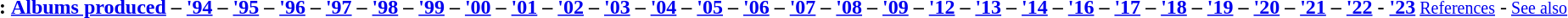<table id="toc" class="toc" summary="Contents" style="margin:auto;">
<tr>
<th>:</th>
<td><strong><a href='#'>Albums produced</a> – <a href='#'>'94</a> – <a href='#'>'95</a> – <a href='#'>'96</a> – <a href='#'>'97</a> – <a href='#'>'98</a> – <a href='#'>'99</a> – <a href='#'>'00</a> – <a href='#'>'01</a> – <a href='#'>'02</a> – <a href='#'>'03</a> – <a href='#'>'04</a> – <a href='#'>'05</a> – <a href='#'>'06</a> – <a href='#'>'07</a> – <a href='#'>'08</a> – <a href='#'>'09</a> – <a href='#'>'12</a> – <a href='#'>'13</a> – <a href='#'>'14</a> – <a href='#'>'16</a> – <a href='#'>'17</a> – <a href='#'>'18</a> – <a href='#'>'19</a> – <a href='#'>'20</a> – <a href='#'>'21</a> – <a href='#'>'22</a> - <a href='#'>'23</a></strong><small> <a href='#'>References</a></small> -<small> <a href='#'>See also</a></small><br></td>
</tr>
</table>
